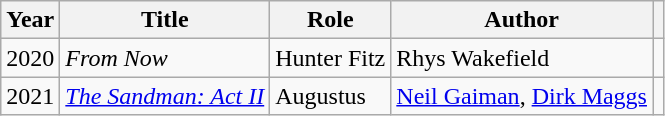<table class="wikitable">
<tr>
<th scope="col">Year</th>
<th scope="col">Title</th>
<th scope="col">Role</th>
<th scope="col">Author</th>
<th scope="col"></th>
</tr>
<tr>
<td>2020</td>
<td><em>From Now</em></td>
<td>Hunter Fitz</td>
<td>Rhys Wakefield</td>
<td></td>
</tr>
<tr>
<td>2021</td>
<td><em><a href='#'>The Sandman: Act II</a></em></td>
<td>Augustus</td>
<td><a href='#'>Neil Gaiman</a>, <a href='#'>Dirk Maggs</a></td>
<td></td>
</tr>
</table>
